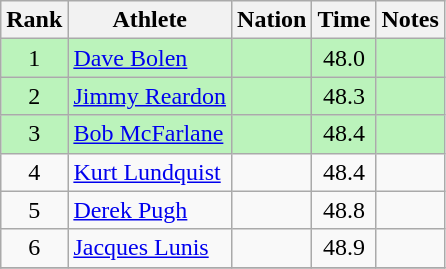<table class="wikitable sortable" style="text-align:center">
<tr>
<th>Rank</th>
<th>Athlete</th>
<th>Nation</th>
<th>Time</th>
<th>Notes</th>
</tr>
<tr bgcolor=#bbf3bb>
<td>1</td>
<td align=left><a href='#'>Dave Bolen</a></td>
<td align=left></td>
<td>48.0</td>
<td></td>
</tr>
<tr bgcolor=#bbf3bb>
<td>2</td>
<td align=left><a href='#'>Jimmy Reardon</a></td>
<td align=left></td>
<td>48.3</td>
<td></td>
</tr>
<tr bgcolor=#bbf3bb>
<td>3</td>
<td align=left><a href='#'>Bob McFarlane</a></td>
<td align=left></td>
<td>48.4</td>
<td></td>
</tr>
<tr>
<td>4</td>
<td align=left><a href='#'>Kurt Lundquist</a></td>
<td align=left></td>
<td>48.4</td>
<td></td>
</tr>
<tr>
<td>5</td>
<td align=left><a href='#'>Derek Pugh</a></td>
<td align=left></td>
<td>48.8</td>
<td></td>
</tr>
<tr>
<td>6</td>
<td align=left><a href='#'>Jacques Lunis</a></td>
<td align=left></td>
<td>48.9</td>
<td></td>
</tr>
<tr>
</tr>
</table>
